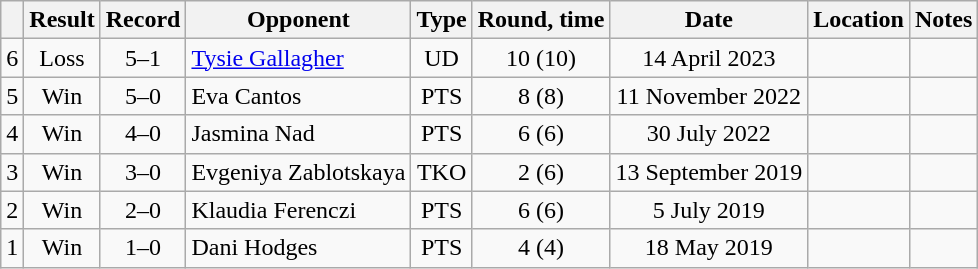<table class="wikitable" style="text-align:center">
<tr>
<th></th>
<th>Result</th>
<th>Record</th>
<th>Opponent</th>
<th>Type</th>
<th>Round, time</th>
<th>Date</th>
<th>Location</th>
<th>Notes</th>
</tr>
<tr>
<td>6</td>
<td>Loss</td>
<td>5–1</td>
<td align=left><a href='#'>Tysie Gallagher</a></td>
<td>UD</td>
<td>10 (10)</td>
<td>14 April 2023</td>
<td align=left></td>
<td align=left></td>
</tr>
<tr>
<td>5</td>
<td>Win</td>
<td>5–0</td>
<td align=left>Eva Cantos</td>
<td>PTS</td>
<td>8 (8)</td>
<td>11 November 2022</td>
<td align=left></td>
<td></td>
</tr>
<tr>
<td>4</td>
<td>Win</td>
<td>4–0</td>
<td align=left>Jasmina Nad</td>
<td>PTS</td>
<td>6 (6)</td>
<td>30 July 2022</td>
<td align=left></td>
<td></td>
</tr>
<tr>
<td>3</td>
<td>Win</td>
<td>3–0</td>
<td align=left>Evgeniya Zablotskaya</td>
<td>TKO</td>
<td>2 (6)</td>
<td>13 September 2019</td>
<td align=left></td>
<td></td>
</tr>
<tr>
<td>2</td>
<td>Win</td>
<td>2–0</td>
<td align=left>Klaudia Ferenczi</td>
<td>PTS</td>
<td>6 (6)</td>
<td>5 July 2019</td>
<td align=left></td>
<td></td>
</tr>
<tr>
<td>1</td>
<td>Win</td>
<td>1–0</td>
<td align=left>Dani Hodges</td>
<td>PTS</td>
<td>4 (4)</td>
<td>18 May 2019</td>
<td align=left></td>
<td></td>
</tr>
</table>
